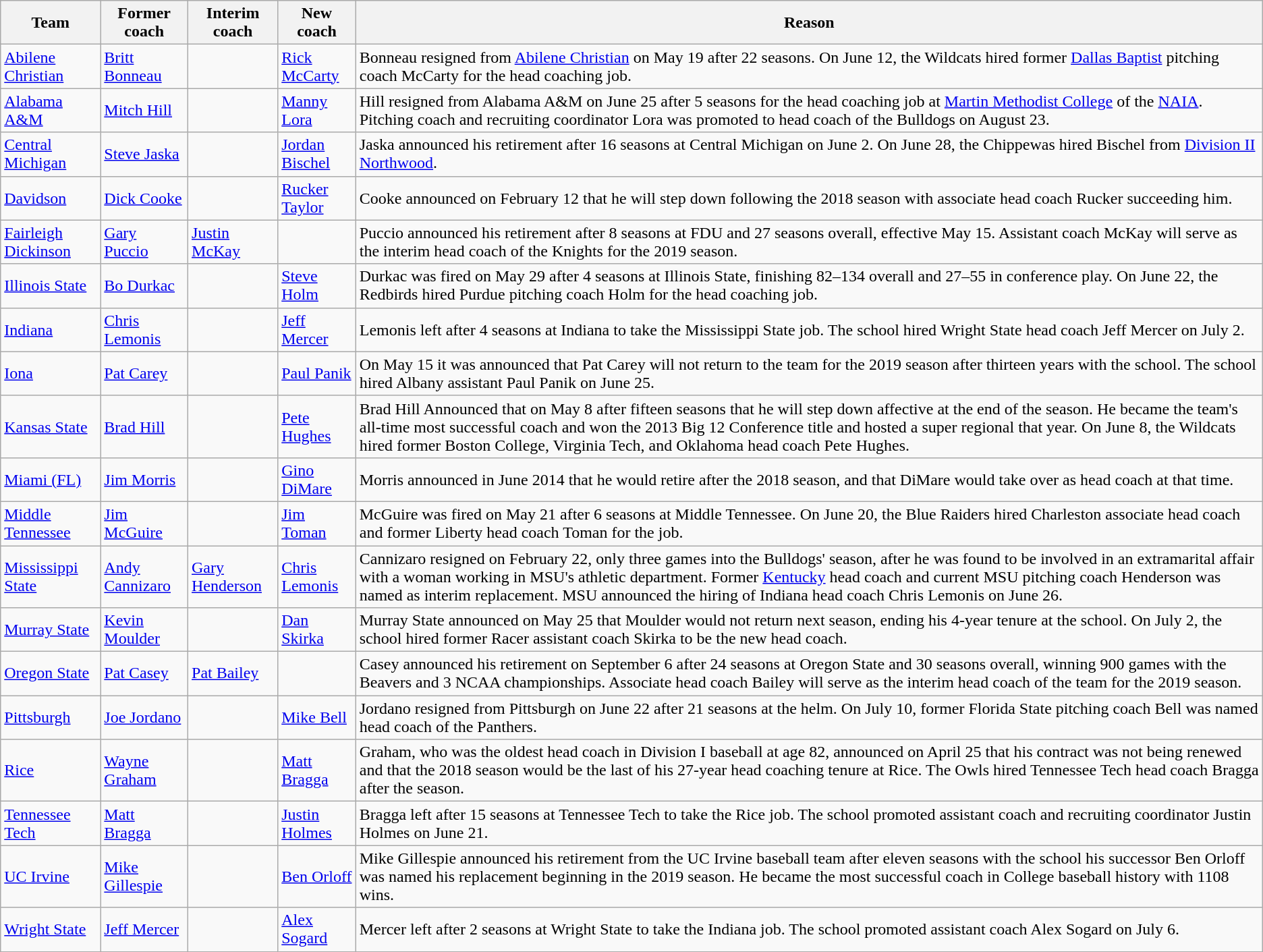<table class="wikitable">
<tr>
<th>Team</th>
<th>Former<br>coach</th>
<th>Interim<br>coach</th>
<th>New<br>coach</th>
<th>Reason</th>
</tr>
<tr>
<td><a href='#'>Abilene Christian</a></td>
<td><a href='#'>Britt Bonneau</a></td>
<td></td>
<td><a href='#'>Rick McCarty</a></td>
<td>Bonneau resigned from <a href='#'>Abilene Christian</a> on May 19 after 22 seasons. On June 12, the Wildcats hired former <a href='#'>Dallas Baptist</a> pitching coach McCarty for the head coaching job.</td>
</tr>
<tr>
<td><a href='#'>Alabama A&M</a></td>
<td><a href='#'>Mitch Hill</a></td>
<td></td>
<td><a href='#'>Manny Lora</a></td>
<td>Hill resigned from Alabama A&M on June 25 after 5 seasons for the head coaching job at <a href='#'>Martin Methodist College</a> of the <a href='#'>NAIA</a>. Pitching coach and recruiting coordinator Lora was promoted to head coach of the Bulldogs on August 23.</td>
</tr>
<tr>
<td><a href='#'>Central Michigan</a></td>
<td><a href='#'>Steve Jaska</a></td>
<td></td>
<td><a href='#'>Jordan Bischel</a></td>
<td>Jaska announced his retirement after 16 seasons at Central Michigan on June 2. On June 28, the Chippewas hired Bischel from <a href='#'>Division II</a> <a href='#'>Northwood</a>.</td>
</tr>
<tr>
<td><a href='#'>Davidson</a></td>
<td><a href='#'>Dick Cooke</a></td>
<td></td>
<td><a href='#'>Rucker Taylor</a></td>
<td>Cooke announced on February 12 that he will step down following the 2018 season with associate head coach Rucker succeeding him.</td>
</tr>
<tr>
<td><a href='#'>Fairleigh Dickinson</a></td>
<td><a href='#'>Gary Puccio</a></td>
<td><a href='#'>Justin McKay</a></td>
<td></td>
<td>Puccio announced his retirement after 8 seasons at FDU and 27 seasons overall, effective May 15. Assistant coach McKay will serve as the interim head coach of the Knights for the 2019 season.</td>
</tr>
<tr>
<td><a href='#'>Illinois State</a></td>
<td><a href='#'>Bo Durkac</a></td>
<td></td>
<td><a href='#'>Steve Holm</a></td>
<td>Durkac was fired on May 29 after 4 seasons at Illinois State, finishing 82–134 overall and 27–55 in conference play. On June 22, the Redbirds hired Purdue pitching coach Holm for the head coaching job.</td>
</tr>
<tr>
<td><a href='#'>Indiana</a></td>
<td><a href='#'>Chris Lemonis</a></td>
<td></td>
<td><a href='#'>Jeff Mercer</a></td>
<td>Lemonis left after 4 seasons at Indiana to take the Mississippi State job. The school hired Wright State head coach Jeff Mercer on July 2.</td>
</tr>
<tr>
<td><a href='#'>Iona</a></td>
<td><a href='#'>Pat Carey</a></td>
<td></td>
<td><a href='#'>Paul Panik</a></td>
<td>On May 15 it was announced that Pat Carey will not return to the team for the 2019 season after thirteen years with the school. The school hired Albany assistant Paul Panik on June 25.</td>
</tr>
<tr>
<td><a href='#'>Kansas State</a></td>
<td><a href='#'>Brad Hill</a></td>
<td></td>
<td><a href='#'>Pete Hughes</a></td>
<td>Brad Hill Announced that on May 8 after fifteen seasons that he will step down affective at the end of the season. He became the team's all-time most successful coach and won the 2013 Big 12 Conference title and hosted a super regional that year. On June 8, the Wildcats hired former Boston College, Virginia Tech, and Oklahoma head coach Pete Hughes.</td>
</tr>
<tr>
<td><a href='#'>Miami (FL)</a></td>
<td><a href='#'>Jim Morris</a></td>
<td></td>
<td><a href='#'>Gino DiMare</a></td>
<td>Morris announced in June 2014 that he would retire after the 2018 season, and that DiMare would take over as head coach at that time.</td>
</tr>
<tr>
<td><a href='#'>Middle Tennessee</a></td>
<td><a href='#'>Jim McGuire</a></td>
<td></td>
<td><a href='#'>Jim Toman</a></td>
<td>McGuire was fired on May 21 after 6 seasons at Middle Tennessee. On June 20, the Blue Raiders hired Charleston associate head coach and former Liberty head coach Toman for the job.</td>
</tr>
<tr>
<td><a href='#'>Mississippi State</a></td>
<td><a href='#'>Andy Cannizaro</a></td>
<td><a href='#'>Gary Henderson</a></td>
<td><a href='#'>Chris Lemonis</a></td>
<td>Cannizaro resigned on February 22, only three games into the Bulldogs' season, after he was found to be involved in an extramarital affair with a woman working in MSU's athletic department. Former <a href='#'>Kentucky</a> head coach and current MSU pitching coach Henderson was named as interim replacement. MSU announced the hiring of Indiana head coach Chris Lemonis on June 26.</td>
</tr>
<tr>
<td><a href='#'>Murray State</a></td>
<td><a href='#'>Kevin Moulder</a></td>
<td></td>
<td><a href='#'>Dan Skirka</a></td>
<td>Murray State announced on May 25 that Moulder would not return next season, ending his 4-year tenure at the school. On July 2, the school hired former Racer assistant coach Skirka to be the new head coach.</td>
</tr>
<tr>
<td><a href='#'>Oregon State</a></td>
<td><a href='#'>Pat Casey</a></td>
<td><a href='#'>Pat Bailey</a></td>
<td></td>
<td>Casey announced his retirement on September 6 after 24 seasons at Oregon State and 30 seasons overall, winning 900 games with the Beavers and 3 NCAA championships. Associate head coach Bailey will serve as the interim head coach of the team for the 2019 season.</td>
</tr>
<tr>
<td><a href='#'>Pittsburgh</a></td>
<td><a href='#'>Joe Jordano</a></td>
<td></td>
<td><a href='#'>Mike Bell</a></td>
<td>Jordano resigned from Pittsburgh on June 22 after 21 seasons at the helm. On July 10, former Florida State pitching coach Bell was named head coach of the Panthers.</td>
</tr>
<tr>
<td><a href='#'>Rice</a></td>
<td><a href='#'>Wayne Graham</a></td>
<td></td>
<td><a href='#'>Matt Bragga</a></td>
<td>Graham, who was the oldest head coach in Division I baseball at age 82, announced on April 25 that his contract was not being renewed and that the 2018 season would be the last of his 27-year head coaching tenure at Rice. The Owls hired Tennessee Tech head coach Bragga after the season.</td>
</tr>
<tr>
<td><a href='#'>Tennessee Tech</a></td>
<td><a href='#'>Matt Bragga</a></td>
<td></td>
<td><a href='#'>Justin Holmes</a></td>
<td>Bragga left after 15 seasons at Tennessee Tech to take the Rice job.  The school promoted assistant coach and recruiting coordinator Justin Holmes on June 21.</td>
</tr>
<tr>
<td><a href='#'>UC Irvine</a></td>
<td><a href='#'>Mike Gillespie</a></td>
<td></td>
<td><a href='#'>Ben Orloff</a></td>
<td>Mike Gillespie announced his retirement from the UC Irvine baseball team after eleven seasons with the school his successor Ben Orloff was named his replacement beginning in the 2019 season. He became the most successful coach in College baseball history with 1108 wins.</td>
</tr>
<tr>
<td><a href='#'>Wright State</a></td>
<td><a href='#'>Jeff Mercer</a></td>
<td></td>
<td><a href='#'>Alex Sogard</a></td>
<td>Mercer left after 2 seasons at Wright State to take the Indiana job. The school promoted assistant coach Alex Sogard on July 6.</td>
</tr>
</table>
